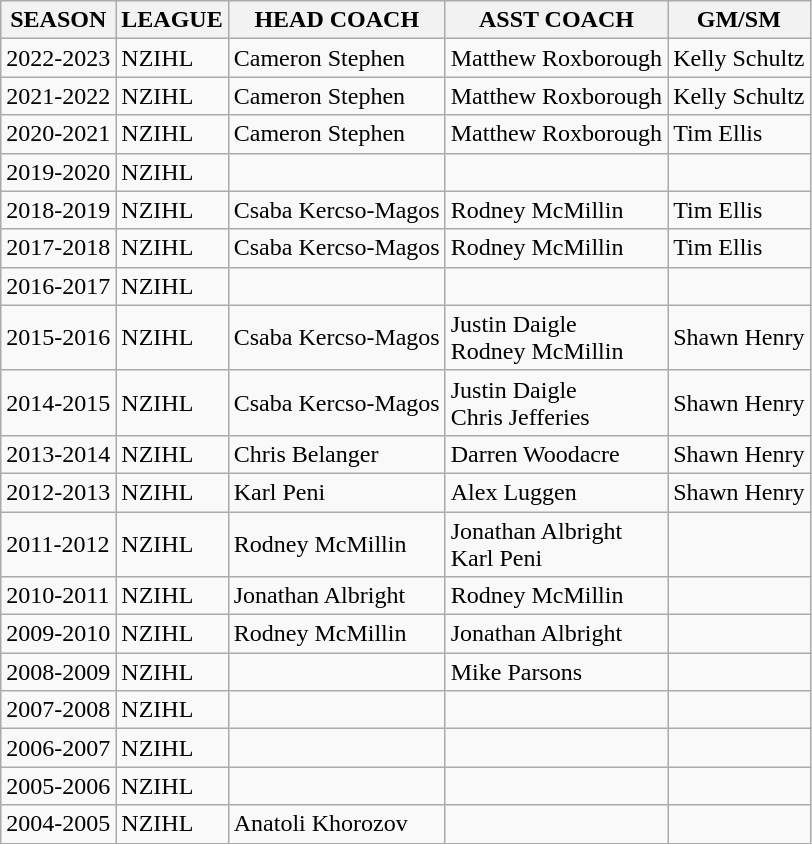<table class="wikitable">
<tr>
<th>SEASON</th>
<th>LEAGUE</th>
<th>HEAD COACH</th>
<th>ASST COACH</th>
<th>GM/SM</th>
</tr>
<tr>
<td>2022-2023</td>
<td>NZIHL</td>
<td>Cameron Stephen</td>
<td>Matthew Roxborough</td>
<td>Kelly Schultz</td>
</tr>
<tr>
<td>2021-2022</td>
<td>NZIHL</td>
<td>Cameron Stephen</td>
<td>Matthew Roxborough</td>
<td>Kelly Schultz</td>
</tr>
<tr>
<td>2020-2021</td>
<td>NZIHL</td>
<td>Cameron Stephen</td>
<td>Matthew Roxborough</td>
<td>Tim Ellis</td>
</tr>
<tr>
<td>2019-2020</td>
<td>NZIHL</td>
<td></td>
<td></td>
<td></td>
</tr>
<tr>
<td>2018-2019</td>
<td>NZIHL</td>
<td>Csaba Kercso-Magos</td>
<td>Rodney McMillin</td>
<td>Tim Ellis</td>
</tr>
<tr>
<td>2017-2018</td>
<td>NZIHL</td>
<td>Csaba Kercso-Magos</td>
<td>Rodney McMillin</td>
<td>Tim Ellis</td>
</tr>
<tr>
<td>2016-2017</td>
<td>NZIHL</td>
<td></td>
<td></td>
<td></td>
</tr>
<tr>
<td>2015-2016</td>
<td>NZIHL</td>
<td>Csaba Kercso-Magos</td>
<td>Justin Daigle<br>Rodney McMillin</td>
<td>Shawn Henry</td>
</tr>
<tr>
<td>2014-2015</td>
<td>NZIHL</td>
<td>Csaba Kercso-Magos</td>
<td>Justin Daigle<br>Chris Jefferies</td>
<td>Shawn Henry</td>
</tr>
<tr>
<td>2013-2014</td>
<td>NZIHL</td>
<td>Chris Belanger</td>
<td>Darren Woodacre</td>
<td>Shawn Henry</td>
</tr>
<tr>
<td>2012-2013</td>
<td>NZIHL</td>
<td>Karl Peni</td>
<td>Alex Luggen</td>
<td>Shawn Henry</td>
</tr>
<tr>
<td>2011-2012</td>
<td>NZIHL</td>
<td>Rodney McMillin</td>
<td>Jonathan Albright<br>Karl Peni</td>
<td></td>
</tr>
<tr>
<td>2010-2011</td>
<td>NZIHL</td>
<td>Jonathan Albright</td>
<td>Rodney McMillin</td>
<td></td>
</tr>
<tr>
<td>2009-2010</td>
<td>NZIHL</td>
<td>Rodney McMillin</td>
<td>Jonathan Albright</td>
<td></td>
</tr>
<tr>
<td>2008-2009</td>
<td>NZIHL</td>
<td></td>
<td>Mike Parsons</td>
<td></td>
</tr>
<tr>
<td>2007-2008</td>
<td>NZIHL</td>
<td></td>
<td></td>
<td></td>
</tr>
<tr>
<td>2006-2007</td>
<td>NZIHL</td>
<td></td>
<td></td>
<td></td>
</tr>
<tr>
<td>2005-2006</td>
<td>NZIHL</td>
<td></td>
<td></td>
<td></td>
</tr>
<tr>
<td>2004-2005</td>
<td>NZIHL</td>
<td>Anatoli Khorozov</td>
<td></td>
</tr>
</table>
